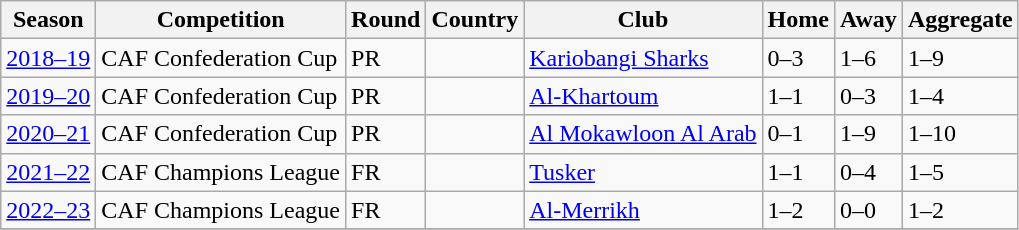<table class=wikitable>
<tr>
<th>Season</th>
<th>Competition</th>
<th>Round</th>
<th>Country</th>
<th>Club</th>
<th>Home</th>
<th>Away</th>
<th>Aggregate</th>
</tr>
<tr>
<td rowspan=1><a href='#'>2018–19</a></td>
<td rowspan=1>CAF Confederation Cup</td>
<td>PR</td>
<td></td>
<td><a href='#'>Kariobangi Sharks</a></td>
<td>0–3</td>
<td>1–6</td>
<td>1–9</td>
</tr>
<tr>
<td rowspan=1><a href='#'>2019–20</a></td>
<td rowspan=1>CAF Confederation Cup</td>
<td>PR</td>
<td></td>
<td><a href='#'>Al-Khartoum</a></td>
<td>1–1</td>
<td>0–3</td>
<td>1–4</td>
</tr>
<tr>
<td rowspan=1><a href='#'>2020–21</a></td>
<td rowspan=1>CAF Confederation Cup</td>
<td>PR</td>
<td></td>
<td><a href='#'>Al Mokawloon Al Arab</a></td>
<td>0–1</td>
<td>1–9</td>
<td>1–10</td>
</tr>
<tr>
<td rowspan=1><a href='#'>2021–22</a></td>
<td rowspan=1>CAF Champions League</td>
<td>FR</td>
<td></td>
<td><a href='#'>Tusker</a></td>
<td>1–1</td>
<td>0–4</td>
<td>1–5</td>
</tr>
<tr>
<td rowspan=1><a href='#'>2022–23</a></td>
<td rowspan=1>CAF Champions League</td>
<td>FR</td>
<td></td>
<td><a href='#'>Al-Merrikh</a></td>
<td>1–2</td>
<td>0–0</td>
<td>1–2</td>
</tr>
<tr>
</tr>
</table>
